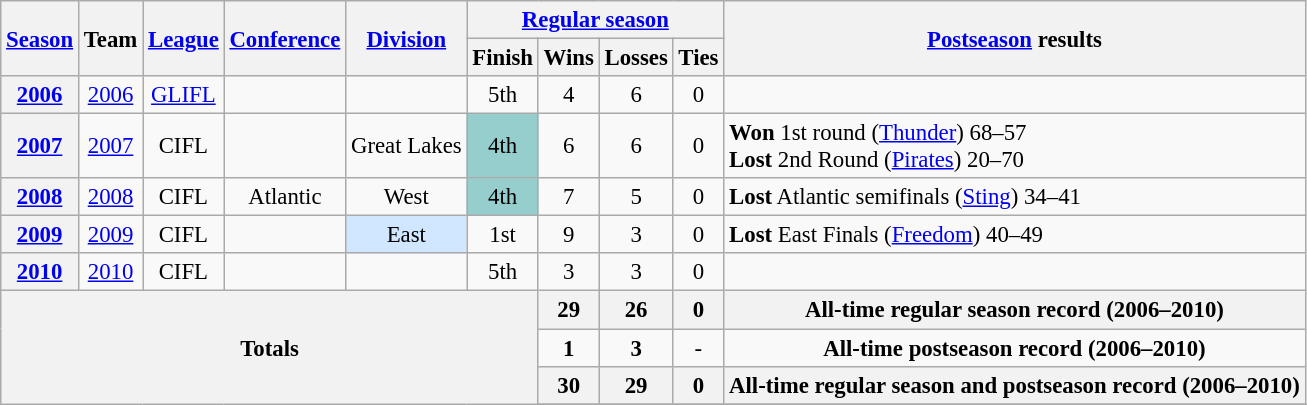<table class="wikitable" style="font-size: 95%;">
<tr>
<th rowspan="2"><a href='#'>Season</a></th>
<th rowspan="2">Team</th>
<th rowspan="2"><a href='#'>League</a></th>
<th rowspan="2"><a href='#'>Conference</a></th>
<th rowspan="2"><a href='#'>Division</a></th>
<th colspan="4"><a href='#'>Regular season</a></th>
<th rowspan="2"><a href='#'>Postseason</a> results</th>
</tr>
<tr>
<th>Finish</th>
<th>Wins</th>
<th>Losses</th>
<th>Ties</th>
</tr>
<tr background:#fcc;">
<th style="text-align:center;"><a href='#'>2006</a></th>
<td style="text-align:center;"><a href='#'>2006</a></td>
<td style="text-align:center;"><a href='#'>GLIFL</a></td>
<td style="text-align:center;"></td>
<td style="text-align:center;"></td>
<td style="text-align:center;">5th</td>
<td style="text-align:center;">4</td>
<td style="text-align:center;">6</td>
<td style="text-align:center;">0</td>
<td></td>
</tr>
<tr>
<th style="text-align:center;"><a href='#'>2007</a></th>
<td style="text-align:center;"><a href='#'>2007</a></td>
<td style="text-align:center;">CIFL</td>
<td style="text-align:center;"></td>
<td style="text-align:center;">Great Lakes</td>
<td style="text-align:center;background:#96cdcd;">4th</td>
<td style="text-align:center;">6</td>
<td style="text-align:center;">6</td>
<td style="text-align:center;">0</td>
<td><strong>Won</strong> 1st round (<a href='#'>Thunder</a>) 68–57<br><strong>Lost</strong> 2nd Round (<a href='#'>Pirates</a>) 20–70</td>
</tr>
<tr>
<th style="text-align:center;"><a href='#'>2008</a></th>
<td style="text-align:center;"><a href='#'>2008</a></td>
<td style="text-align:center;">CIFL</td>
<td style="text-align:center;">Atlantic</td>
<td style="text-align:center;">West</td>
<td style="text-align:center;background:#96cdcd;">4th</td>
<td style="text-align:center;">7</td>
<td style="text-align:center;">5</td>
<td style="text-align:center;">0</td>
<td><strong>Lost</strong> Atlantic semifinals (<a href='#'>Sting</a>) 34–41</td>
</tr>
<tr>
<th style="text-align:center;"><a href='#'>2009</a></th>
<td style="text-align:center;"><a href='#'>2009</a></td>
<td style="text-align:center;">CIFL</td>
<td style="text-align:center;"></td>
<td style="text-align:center;background:#d0e7ff;">East</td>
<td style="text-align:center;">1st</td>
<td style="text-align:center;">9</td>
<td style="text-align:center;">3</td>
<td style="text-align:center;">0</td>
<td><strong>Lost</strong> East Finals (<a href='#'>Freedom</a>) 40–49</td>
</tr>
<tr>
<th style="text-align:center;"><a href='#'>2010</a></th>
<td style="text-align:center;"><a href='#'>2010</a></td>
<td style="text-align:center;">CIFL</td>
<td style="text-align:center;"></td>
<td style="text-align:center;"></td>
<td style="text-align:center;">5th</td>
<td style="text-align:center;">3</td>
<td style="text-align:center;">3</td>
<td style="text-align:center;">0</td>
<td></td>
</tr>
<tr>
<th style="text-align:center;" rowspan="5" colspan="6">Totals</th>
<th style="text-align:center;"><strong>29</strong></th>
<th style="text-align:center;"><strong>26</strong></th>
<th style="text-align:center;"><strong>0</strong></th>
<th style="text-align:center;" colspan="3"><strong>All-time regular season record (2006–2010)</strong></th>
</tr>
<tr style="text-align:center;">
<td><strong>1</strong></td>
<td><strong>3</strong></td>
<td>-</td>
<td colspan="3"><strong>All-time postseason record (2006–2010)</strong></td>
</tr>
<tr>
<th style="text-align:center;"><strong>30</strong></th>
<th style="text-align:center;"><strong>29</strong></th>
<th style="text-align:center;"><strong>0</strong></th>
<th style="text-align:center;" colspan="3"><strong>All-time regular season and postseason record (2006–2010)</strong></th>
</tr>
<tr>
</tr>
</table>
